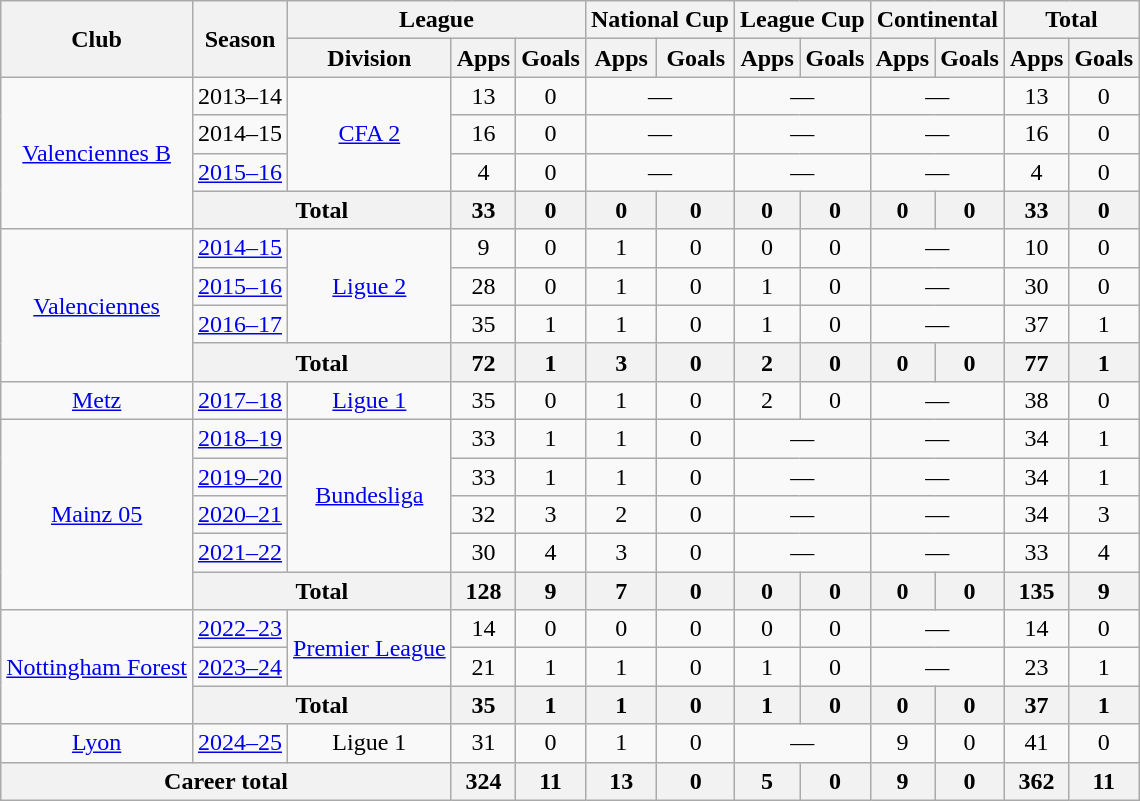<table class="wikitable" style="text-align:center">
<tr>
<th rowspan="2">Club</th>
<th rowspan="2">Season</th>
<th colspan="3">League</th>
<th colspan="2">National Cup</th>
<th colspan="2">League Cup</th>
<th colspan="2">Continental</th>
<th colspan="2">Total</th>
</tr>
<tr>
<th>Division</th>
<th>Apps</th>
<th>Goals</th>
<th>Apps</th>
<th>Goals</th>
<th>Apps</th>
<th>Goals</th>
<th>Apps</th>
<th>Goals</th>
<th>Apps</th>
<th>Goals</th>
</tr>
<tr>
<td rowspan="4"><a href='#'>Valenciennes B</a></td>
<td>2013–14</td>
<td rowspan="3"><a href='#'>CFA 2</a></td>
<td>13</td>
<td>0</td>
<td colspan="2">—</td>
<td colspan="2">—</td>
<td colspan="2">—</td>
<td>13</td>
<td>0</td>
</tr>
<tr>
<td>2014–15</td>
<td>16</td>
<td>0</td>
<td colspan="2">—</td>
<td colspan="2">—</td>
<td colspan="2">—</td>
<td>16</td>
<td>0</td>
</tr>
<tr>
<td><a href='#'>2015–16</a></td>
<td>4</td>
<td>0</td>
<td colspan="2">—</td>
<td colspan="2">—</td>
<td colspan="2">—</td>
<td>4</td>
<td>0</td>
</tr>
<tr>
<th colspan="2">Total</th>
<th>33</th>
<th>0</th>
<th>0</th>
<th>0</th>
<th>0</th>
<th>0</th>
<th>0</th>
<th>0</th>
<th>33</th>
<th>0</th>
</tr>
<tr>
<td rowspan="4"><a href='#'>Valenciennes</a></td>
<td><a href='#'>2014–15</a></td>
<td rowspan="3"><a href='#'>Ligue 2</a></td>
<td>9</td>
<td>0</td>
<td>1</td>
<td>0</td>
<td>0</td>
<td>0</td>
<td colspan="2">—</td>
<td>10</td>
<td>0</td>
</tr>
<tr>
<td><a href='#'>2015–16</a></td>
<td>28</td>
<td>0</td>
<td>1</td>
<td>0</td>
<td>1</td>
<td>0</td>
<td colspan="2">—</td>
<td>30</td>
<td>0</td>
</tr>
<tr>
<td><a href='#'>2016–17</a></td>
<td>35</td>
<td>1</td>
<td>1</td>
<td>0</td>
<td>1</td>
<td>0</td>
<td colspan="2">—</td>
<td>37</td>
<td>1</td>
</tr>
<tr>
<th colspan="2">Total</th>
<th>72</th>
<th>1</th>
<th>3</th>
<th>0</th>
<th>2</th>
<th>0</th>
<th>0</th>
<th>0</th>
<th>77</th>
<th>1</th>
</tr>
<tr>
<td><a href='#'>Metz</a></td>
<td><a href='#'>2017–18</a></td>
<td><a href='#'>Ligue 1</a></td>
<td>35</td>
<td>0</td>
<td>1</td>
<td>0</td>
<td>2</td>
<td>0</td>
<td colspan="2">—</td>
<td>38</td>
<td>0</td>
</tr>
<tr>
<td rowspan="5"><a href='#'>Mainz 05</a></td>
<td><a href='#'>2018–19</a></td>
<td rowspan="4"><a href='#'>Bundesliga</a></td>
<td>33</td>
<td>1</td>
<td>1</td>
<td>0</td>
<td colspan="2">—</td>
<td colspan="2">—</td>
<td>34</td>
<td>1</td>
</tr>
<tr>
<td><a href='#'>2019–20</a></td>
<td>33</td>
<td>1</td>
<td>1</td>
<td>0</td>
<td colspan="2">—</td>
<td colspan="2">—</td>
<td>34</td>
<td>1</td>
</tr>
<tr>
<td><a href='#'>2020–21</a></td>
<td>32</td>
<td>3</td>
<td>2</td>
<td>0</td>
<td colspan="2">—</td>
<td colspan="2">—</td>
<td>34</td>
<td>3</td>
</tr>
<tr>
<td><a href='#'>2021–22</a></td>
<td>30</td>
<td>4</td>
<td>3</td>
<td>0</td>
<td colspan="2">—</td>
<td colspan="2">—</td>
<td>33</td>
<td>4</td>
</tr>
<tr>
<th colspan="2">Total</th>
<th>128</th>
<th>9</th>
<th>7</th>
<th>0</th>
<th>0</th>
<th>0</th>
<th>0</th>
<th>0</th>
<th>135</th>
<th>9</th>
</tr>
<tr>
<td rowspan="3"><a href='#'>Nottingham Forest</a></td>
<td><a href='#'>2022–23</a></td>
<td rowspan="2"><a href='#'>Premier League</a></td>
<td>14</td>
<td>0</td>
<td>0</td>
<td>0</td>
<td>0</td>
<td>0</td>
<td colspan="2">—</td>
<td>14</td>
<td>0</td>
</tr>
<tr>
<td><a href='#'>2023–24</a></td>
<td>21</td>
<td>1</td>
<td>1</td>
<td>0</td>
<td>1</td>
<td>0</td>
<td colspan="2">—</td>
<td>23</td>
<td>1</td>
</tr>
<tr>
<th colspan="2">Total</th>
<th>35</th>
<th>1</th>
<th>1</th>
<th>0</th>
<th>1</th>
<th>0</th>
<th>0</th>
<th>0</th>
<th>37</th>
<th>1</th>
</tr>
<tr>
<td><a href='#'>Lyon</a></td>
<td><a href='#'>2024–25</a></td>
<td>Ligue 1</td>
<td>31</td>
<td>0</td>
<td>1</td>
<td>0</td>
<td colspan="2">—</td>
<td>9</td>
<td>0</td>
<td>41</td>
<td>0</td>
</tr>
<tr>
<th colspan="3">Career total</th>
<th>324</th>
<th>11</th>
<th>13</th>
<th>0</th>
<th>5</th>
<th>0</th>
<th>9</th>
<th>0</th>
<th>362</th>
<th>11</th>
</tr>
</table>
